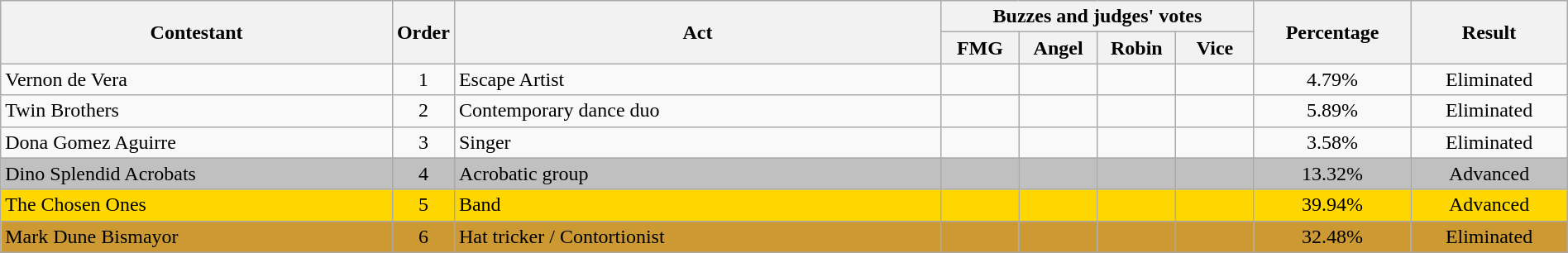<table class="wikitable" style="text-align:center; width:100%;">
<tr>
<th rowspan="2" style="width:25%;">Contestant</th>
<th rowspan="2" style="width:03%;">Order</th>
<th rowspan="2">Act</th>
<th colspan="4" style="width:20%;">Buzzes and judges' votes</th>
<th rowspan="2" style="width:10%;">Percentage</th>
<th rowspan="2" style="width:10%;">Result</th>
</tr>
<tr>
<th style="width:05%;">FMG</th>
<th style="width:05%;">Angel</th>
<th style="width:05%;">Robin</th>
<th style="width:05%;">Vice</th>
</tr>
<tr>
<td scope="row" align="left">Vernon de Vera</td>
<td>1</td>
<td align="left">Escape Artist</td>
<td></td>
<td></td>
<td></td>
<td></td>
<td>4.79%</td>
<td>Eliminated</td>
</tr>
<tr>
<td scope="row" align="left">Twin Brothers</td>
<td>2</td>
<td align="left">Contemporary dance duo</td>
<td></td>
<td></td>
<td></td>
<td></td>
<td>5.89%</td>
<td>Eliminated</td>
</tr>
<tr>
<td scope="row" align="left">Dona Gomez Aguirre</td>
<td>3</td>
<td align="left">Singer</td>
<td></td>
<td></td>
<td></td>
<td></td>
<td>3.58%</td>
<td>Eliminated</td>
</tr>
<tr bgcolor=silver>
<td scope="row" align="left">Dino Splendid Acrobats</td>
<td>4</td>
<td align="left">Acrobatic group</td>
<td></td>
<td></td>
<td></td>
<td></td>
<td>13.32%</td>
<td>Advanced</td>
</tr>
<tr bgcolor=gold>
<td scope="row" align="left">The Chosen Ones</td>
<td>5</td>
<td align="left">Band</td>
<td></td>
<td></td>
<td></td>
<td></td>
<td>39.94%</td>
<td>Advanced</td>
</tr>
<tr bgcolor=#CC9933>
<td scope="row" align="left">Mark Dune Bismayor </td>
<td>6</td>
<td align="left">Hat tricker / Contortionist</td>
<td></td>
<td></td>
<td></td>
<td></td>
<td>32.48%</td>
<td>Eliminated</td>
</tr>
</table>
